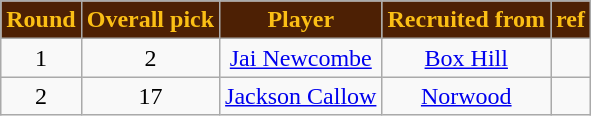<table class="wikitable" style="text-align:center">
<tr>
<th style="background:#4D2004; color:#FBBF15">Round</th>
<th style="background:#4D2004; color:#FBBF15">Overall pick</th>
<th style="background:#4D2004; color:#FBBF15">Player</th>
<th style="background:#4D2004; color:#FBBF15">Recruited from</th>
<th style="background:#4D2004; color:#FBBF15">ref</th>
</tr>
<tr>
<td>1</td>
<td>2</td>
<td><a href='#'>Jai Newcombe</a></td>
<td><a href='#'>Box Hill</a></td>
<td></td>
</tr>
<tr>
<td>2</td>
<td>17</td>
<td><a href='#'>Jackson Callow</a></td>
<td><a href='#'>Norwood</a></td>
<td></td>
</tr>
</table>
